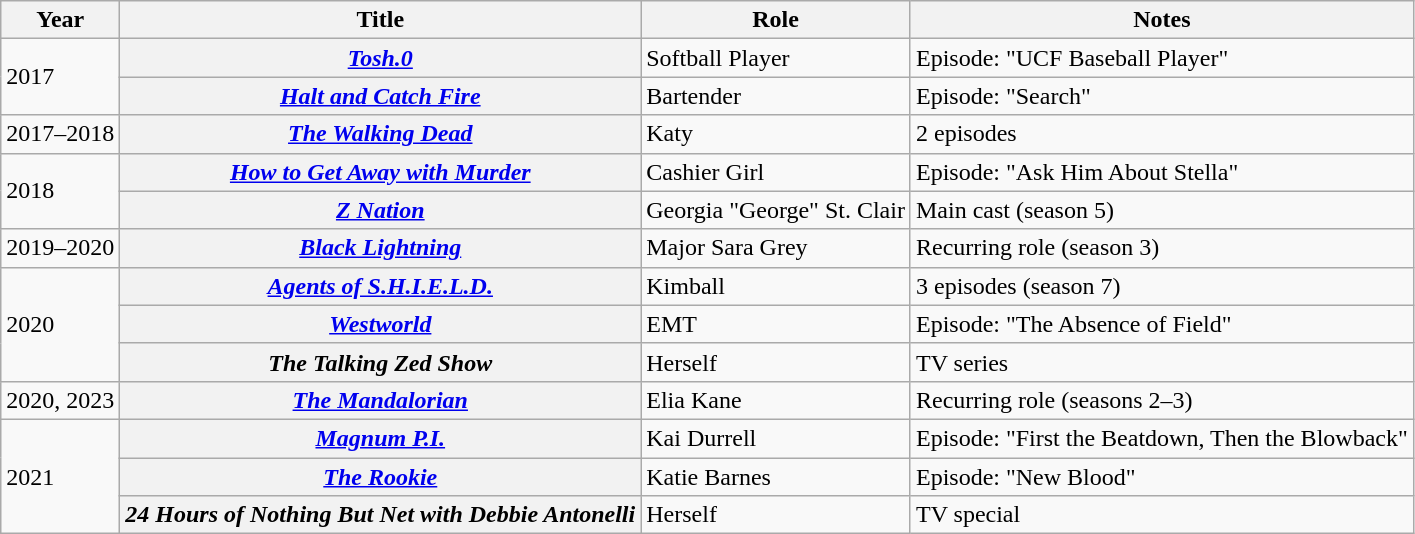<table class="wikitable sortable plainrowheaders">
<tr>
<th scope="col">Year</th>
<th scope="col">Title</th>
<th scope="col">Role</th>
<th scope="col" class="unsortable">Notes</th>
</tr>
<tr>
<td rowspan="2">2017</td>
<th scope="row"><em><a href='#'>Tosh.0</a></em></th>
<td>Softball Player</td>
<td>Episode: "UCF Baseball Player"</td>
</tr>
<tr>
<th scope="row"><em><a href='#'>Halt and Catch Fire</a></em></th>
<td>Bartender</td>
<td>Episode: "Search"</td>
</tr>
<tr>
<td>2017–2018</td>
<th scope="row"><em><a href='#'>The Walking Dead</a></em></th>
<td>Katy</td>
<td>2 episodes</td>
</tr>
<tr>
<td rowspan="2">2018</td>
<th scope="row"><em><a href='#'>How to Get Away with Murder</a></em></th>
<td>Cashier Girl</td>
<td>Episode: "Ask Him About Stella"</td>
</tr>
<tr>
<th scope="row"><em><a href='#'>Z Nation</a></em></th>
<td>Georgia "George" St. Clair</td>
<td>Main cast (season 5)</td>
</tr>
<tr>
<td>2019–2020</td>
<th scope="row"><em><a href='#'>Black Lightning</a></em></th>
<td>Major Sara Grey</td>
<td>Recurring role (season 3)</td>
</tr>
<tr>
<td rowspan="3">2020</td>
<th scope="row"><em><a href='#'>Agents of S.H.I.E.L.D.</a></em></th>
<td>Kimball</td>
<td>3 episodes (season 7)</td>
</tr>
<tr>
<th scope="row"><em><a href='#'>Westworld</a></em></th>
<td>EMT</td>
<td>Episode: "The Absence of Field"</td>
</tr>
<tr>
<th scope="row"><em>The Talking Zed Show</em></th>
<td>Herself</td>
<td>TV series</td>
</tr>
<tr>
<td>2020, 2023</td>
<th scope="row"><em><a href='#'>The Mandalorian</a></em></th>
<td>Elia Kane</td>
<td>Recurring role (seasons 2–3)</td>
</tr>
<tr>
<td rowspan="3">2021</td>
<th scope="row"><em><a href='#'>Magnum P.I.</a></em></th>
<td>Kai Durrell</td>
<td>Episode: "First the Beatdown, Then the Blowback"</td>
</tr>
<tr>
<th scope="row"><em><a href='#'>The Rookie</a></em></th>
<td>Katie Barnes</td>
<td>Episode: "New Blood"</td>
</tr>
<tr>
<th scope="row"><em>24 Hours of Nothing But Net with Debbie Antonelli</em></th>
<td>Herself</td>
<td>TV special</td>
</tr>
</table>
